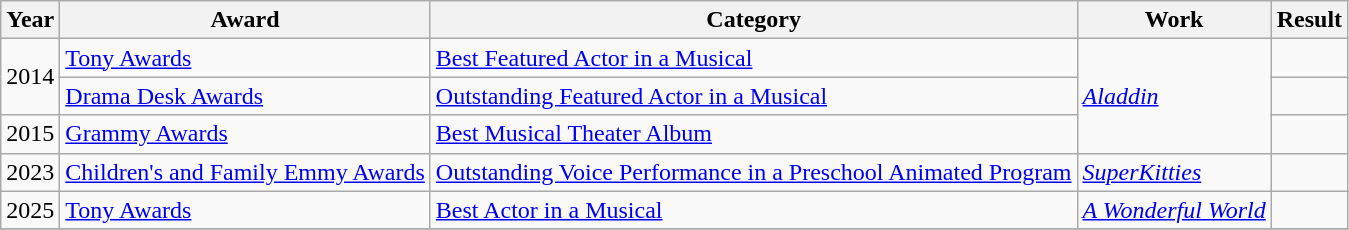<table class="wikitable">
<tr>
<th>Year</th>
<th>Award</th>
<th>Category</th>
<th>Work</th>
<th>Result</th>
</tr>
<tr>
<td rowspan="2">2014</td>
<td><a href='#'>Tony Awards</a></td>
<td><a href='#'>Best Featured Actor in a Musical</a></td>
<td rowspan="3"><em><a href='#'>Aladdin</a></em></td>
<td></td>
</tr>
<tr>
<td><a href='#'>Drama Desk Awards</a></td>
<td><a href='#'>Outstanding Featured Actor in a Musical</a></td>
<td></td>
</tr>
<tr>
<td>2015</td>
<td><a href='#'>Grammy Awards</a></td>
<td><a href='#'>Best Musical Theater Album</a></td>
<td></td>
</tr>
<tr>
<td>2023</td>
<td><a href='#'>Children's and Family Emmy Awards</a></td>
<td><a href='#'>Outstanding Voice Performance in a Preschool Animated Program</a></td>
<td><em><a href='#'>SuperKitties</a></em></td>
<td></td>
</tr>
<tr>
<td>2025</td>
<td><a href='#'>Tony Awards</a></td>
<td><a href='#'>Best Actor in a Musical</a></td>
<td><em><a href='#'>A Wonderful World</a></em></td>
<td></td>
</tr>
<tr>
</tr>
</table>
